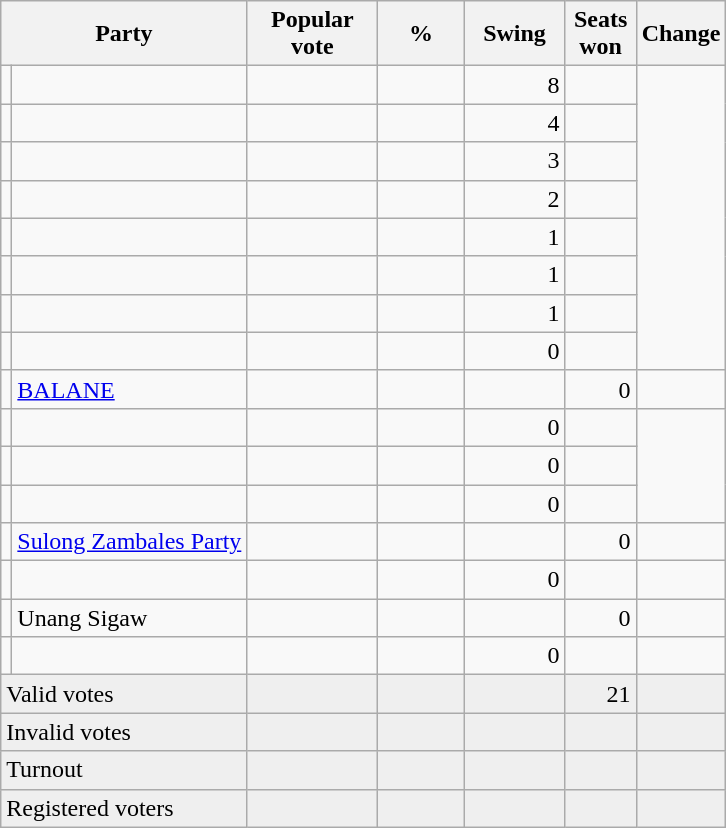<table class=wikitable style="text-align:right">
<tr>
<th colspan=2>Party</th>
<th width=80px>Popular vote</th>
<th width=50px>%</th>
<th width=60px>Swing</th>
<th width=40px>Seats<br>won</th>
<th width=45px>Change</th>
</tr>
<tr>
<td></td>
<td></td>
<td></td>
<td></td>
<td>8</td>
<td></td>
</tr>
<tr>
<td></td>
<td></td>
<td></td>
<td></td>
<td>4</td>
<td></td>
</tr>
<tr>
<td></td>
<td></td>
<td></td>
<td></td>
<td>3</td>
<td></td>
</tr>
<tr>
<td></td>
<td></td>
<td></td>
<td></td>
<td>2</td>
<td></td>
</tr>
<tr>
<td></td>
<td></td>
<td></td>
<td></td>
<td>1</td>
<td></td>
</tr>
<tr>
<td></td>
<td></td>
<td></td>
<td></td>
<td>1</td>
<td></td>
</tr>
<tr>
<td></td>
<td></td>
<td></td>
<td></td>
<td>1</td>
<td></td>
</tr>
<tr>
<td></td>
<td></td>
<td></td>
<td></td>
<td>0</td>
<td></td>
</tr>
<tr>
<td></td>
<td align=left><a href='#'>BALANE</a></td>
<td></td>
<td></td>
<td></td>
<td>0</td>
<td></td>
</tr>
<tr>
<td></td>
<td></td>
<td></td>
<td></td>
<td>0</td>
<td></td>
</tr>
<tr>
<td></td>
<td></td>
<td></td>
<td></td>
<td>0</td>
<td></td>
</tr>
<tr>
<td></td>
<td></td>
<td></td>
<td></td>
<td>0</td>
<td></td>
</tr>
<tr>
<td></td>
<td align=left><a href='#'>Sulong Zambales Party</a></td>
<td></td>
<td></td>
<td></td>
<td>0</td>
<td></td>
</tr>
<tr>
<td></td>
<td></td>
<td></td>
<td></td>
<td>0</td>
<td></td>
</tr>
<tr>
<td></td>
<td align=left>Unang Sigaw</td>
<td></td>
<td></td>
<td></td>
<td>0</td>
<td></td>
</tr>
<tr>
<td></td>
<td></td>
<td></td>
<td></td>
<td>0</td>
<td></td>
</tr>
<tr bgcolor=#efefef>
<td align=left colspan=2>Valid votes</td>
<td></td>
<td></td>
<td></td>
<td>21</td>
<td></td>
</tr>
<tr bgcolor=#efefef>
<td align=left colspan=2>Invalid votes</td>
<td></td>
<td></td>
<td></td>
<td></td>
<td></td>
</tr>
<tr bgcolor=#efefef>
<td align=left colspan=2>Turnout</td>
<td></td>
<td></td>
<td></td>
<td></td>
<td></td>
</tr>
<tr bgcolor=#efefef>
<td align=left colspan=2>Registered voters</td>
<td></td>
<td></td>
<td></td>
<td></td>
<td></td>
</tr>
</table>
